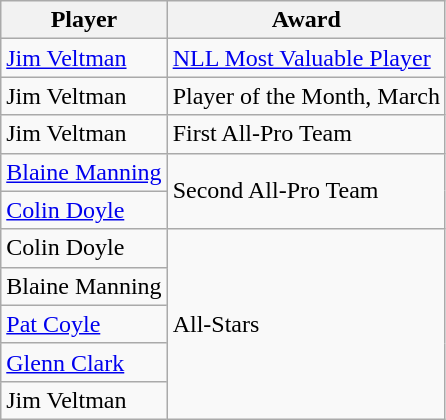<table class="wikitable">
<tr>
<th>Player</th>
<th>Award</th>
</tr>
<tr>
<td><a href='#'>Jim Veltman</a></td>
<td><a href='#'>NLL Most Valuable Player</a></td>
</tr>
<tr>
<td>Jim Veltman</td>
<td>Player of the Month, March</td>
</tr>
<tr>
<td>Jim Veltman</td>
<td>First All-Pro Team</td>
</tr>
<tr>
<td><a href='#'>Blaine Manning</a></td>
<td rowspan=2>Second All-Pro Team</td>
</tr>
<tr>
<td><a href='#'>Colin Doyle</a></td>
</tr>
<tr>
<td>Colin Doyle</td>
<td rowspan=5>All-Stars</td>
</tr>
<tr>
<td>Blaine Manning</td>
</tr>
<tr>
<td><a href='#'>Pat Coyle</a></td>
</tr>
<tr>
<td><a href='#'>Glenn Clark</a></td>
</tr>
<tr>
<td>Jim Veltman</td>
</tr>
</table>
